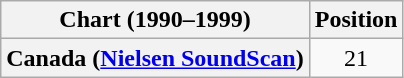<table class="wikitable plainrowheaders">
<tr>
<th>Chart (1990–1999)</th>
<th>Position</th>
</tr>
<tr>
<th scope="row">Canada (<a href='#'>Nielsen SoundScan</a>)</th>
<td align="center">21</td>
</tr>
</table>
